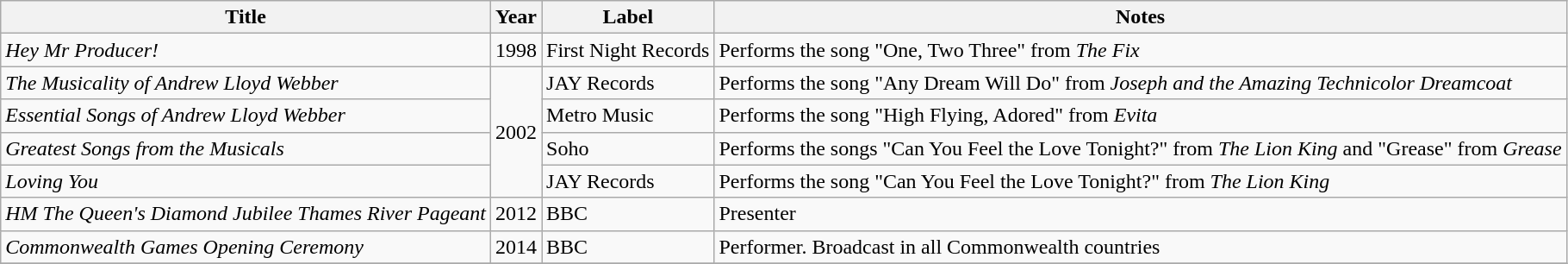<table class="wikitable plainrowheaders sortable">
<tr>
<th scope="col">Title</th>
<th scope="col">Year</th>
<th scope="col">Label</th>
<th scope="col" class="unsortable">Notes</th>
</tr>
<tr>
<td><em>Hey Mr Producer!</em></td>
<td>1998</td>
<td>First Night Records</td>
<td>Performs the song "One, Two Three" from <em>The Fix</em></td>
</tr>
<tr>
<td><em>The Musicality of Andrew Lloyd Webber</em></td>
<td rowspan=4>2002</td>
<td>JAY Records</td>
<td>Performs the song "Any Dream Will Do" from <em>Joseph and the Amazing Technicolor Dreamcoat</em></td>
</tr>
<tr>
<td><em>Essential Songs of Andrew Lloyd Webber</em></td>
<td>Metro Music</td>
<td>Performs the song "High Flying, Adored" from <em>Evita</em></td>
</tr>
<tr>
<td><em>Greatest Songs from the Musicals</em></td>
<td>Soho</td>
<td>Performs the songs "Can You Feel the Love Tonight?" from <em>The Lion King</em> and "Grease" from <em>Grease</em></td>
</tr>
<tr>
<td><em>Loving You</em></td>
<td>JAY Records</td>
<td>Performs the song "Can You Feel the Love Tonight?" from <em>The Lion King</em></td>
</tr>
<tr>
<td><em>HM The Queen's Diamond Jubilee Thames River Pageant</em></td>
<td>2012</td>
<td>BBC</td>
<td>Presenter</td>
</tr>
<tr>
<td><em>Commonwealth Games Opening Ceremony</em></td>
<td>2014</td>
<td>BBC</td>
<td>Performer. Broadcast in all Commonwealth countries</td>
</tr>
<tr>
</tr>
</table>
